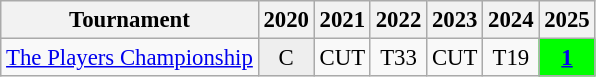<table class="wikitable" style="font-size:95%;text-align:center;">
<tr>
<th>Tournament</th>
<th>2020</th>
<th>2021</th>
<th>2022</th>
<th>2023</th>
<th>2024</th>
<th>2025</th>
</tr>
<tr>
<td align=left><a href='#'>The Players Championship</a></td>
<td style="background:#eeeeee;">C</td>
<td>CUT</td>
<td>T33</td>
<td>CUT</td>
<td>T19</td>
<td style="background:lime;"><a href='#'><strong>1</strong></a></td>
</tr>
</table>
